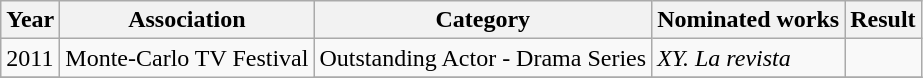<table class="wikitable sortable">
<tr>
<th>Year</th>
<th>Association</th>
<th>Category</th>
<th>Nominated works</th>
<th>Result</th>
</tr>
<tr>
<td rowspan=1>2011</td>
<td rowspan=2>Monte-Carlo TV Festival</td>
<td>Outstanding Actor - Drama Series</td>
<td><em>XY. La revista</em></td>
<td></td>
</tr>
<tr>
</tr>
</table>
